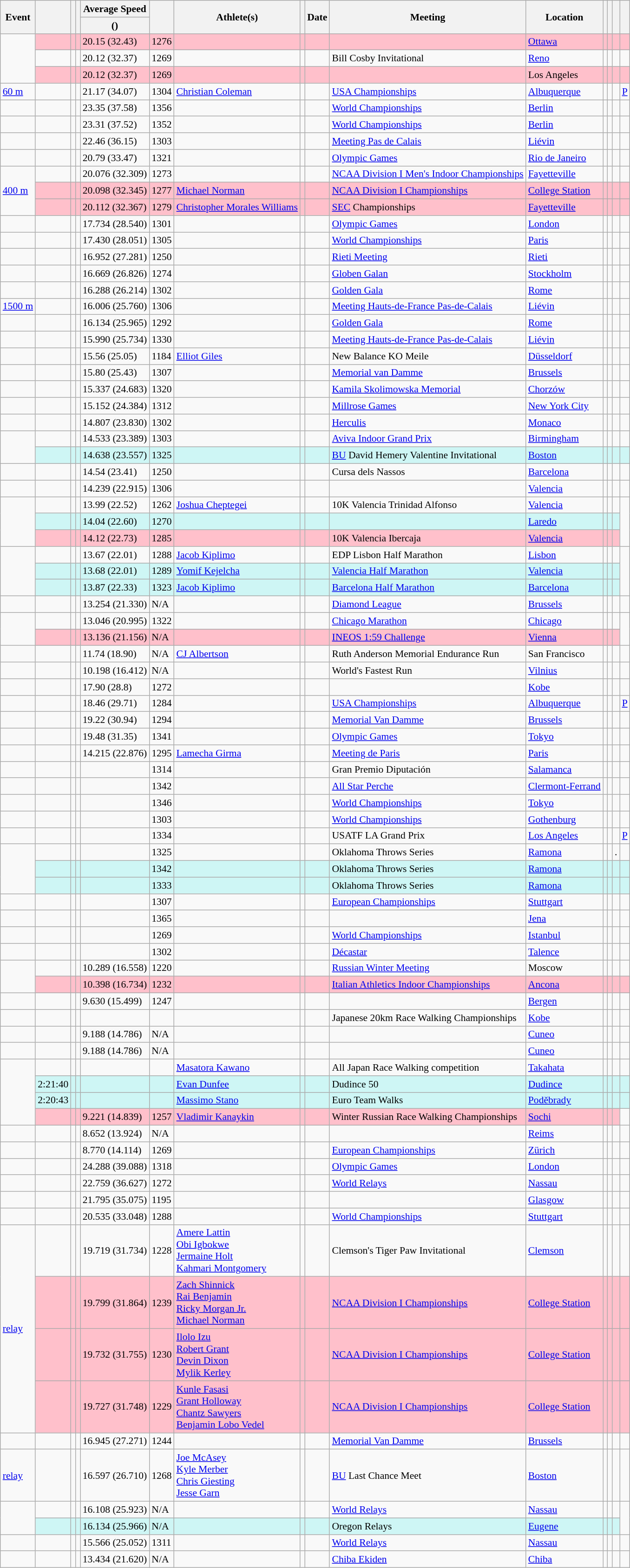<table class="wikitable sortable plainrowheaders" style="font-size:90%;">
<tr>
<th rowspan="2">Event</th>
<th rowspan="2"></th>
<th rowspan="2" class="unsortable"></th>
<th rowspan="2" class="unsortable"></th>
<th>Average Speed</th>
<th rowspan="2"></th>
<th rowspan="2">Athlete(s)</th>
<th rowspan="2"></th>
<th rowspan="2">Date</th>
<th rowspan="2">Meeting</th>
<th rowspan="2">Location</th>
<th rowspan="2"></th>
<th rowspan="2" class="unsortable"></th>
<th rowspan="2" class="unsortable"></th>
<th rowspan="2" class="unsortable"></th>
</tr>
<tr>
<th> ()</th>
</tr>
<tr>
<td rowspan=3></td>
<td style="background:pink;" data-sort-value="1Secs00005.55"></td>
<td style="background:pink"></td>
<td style="background:pink;"> </td>
<td style="background:pink;">20.15 (32.43)</td>
<td style="background:pink;">1276</td>
<td style="background:pink;"></td>
<td style="background:pink;"></td>
<td style="background:pink;"></td>
<td style="background:pink;"></td>
<td style="background:pink;"><a href='#'>Ottawa</a></td>
<td style="background:pink;"></td>
<td style="background:pink;"></td>
<td style="background:pink;"></td>
<td style="background:pink;"></td>
</tr>
<tr>
<td data-sort-value="1Secs00005.56"></td>
<td></td>
<td> </td>
<td>20.12 (32.37)</td>
<td>1269</td>
<td></td>
<td></td>
<td></td>
<td>Bill Cosby Invitational</td>
<td><a href='#'>Reno</a></td>
<td></td>
<td></td>
<td></td>
<td></td>
</tr>
<tr>
<td style="background:pink;" data-sort-value="1Secs00005.56"></td>
<td style="background:pink"></td>
<td style="background:pink;"> </td>
<td style="background:pink;">20.12 (32.37)</td>
<td style="background:pink;">1269</td>
<td style="background:pink;"></td>
<td style="background:pink;"></td>
<td style="background:pink;"></td>
<td style="background:pink;"></td>
<td style="background:pink;">Los Angeles</td>
<td style="background:pink;"></td>
<td style="background:pink;"></td>
<td style="background:pink;"></td>
<td style="background:pink;"></td>
</tr>
<tr>
<td><a href='#'>60 m</a></td>
<td></td>
<td></td>
<td> </td>
<td>21.17 (34.07)</td>
<td>1304</td>
<td><a href='#'>Christian Coleman</a></td>
<td></td>
<td></td>
<td><a href='#'>USA Championships</a></td>
<td><a href='#'>Albuquerque</a></td>
<td></td>
<td></td>
<td></td>
<td><a href='#'>P</a></td>
</tr>
<tr>
<td><em></em></td>
<td data-sort-value="1Secs00009.58"></td>
<td></td>
<td></td>
<td>23.35 (37.58)</td>
<td>1356</td>
<td></td>
<td></td>
<td></td>
<td><a href='#'>World Championships</a></td>
<td><a href='#'>Berlin</a></td>
<td></td>
<td></td>
<td></td>
<td></td>
</tr>
<tr>
<td><em></em></td>
<td data-sort-value="1Secs00019.19"></td>
<td></td>
<td></td>
<td>23.31 (37.52)</td>
<td>1352</td>
<td></td>
<td></td>
<td></td>
<td><a href='#'>World Championships</a></td>
<td><a href='#'>Berlin</a></td>
<td></td>
<td></td>
<td></td>
<td></td>
</tr>
<tr>
<td></td>
<td data-sort-value="1Secs00019.92"></td>
<td></td>
<td></td>
<td>22.46 (36.15)</td>
<td>1303</td>
<td></td>
<td></td>
<td></td>
<td><a href='#'>Meeting Pas de Calais</a></td>
<td><a href='#'>Liévin</a></td>
<td></td>
<td></td>
<td></td>
<td></td>
</tr>
<tr>
<td><em></em></td>
<td data-sort-value="1Secs00043.03"></td>
<td></td>
<td></td>
<td>20.79 (33.47)</td>
<td>1321</td>
<td></td>
<td></td>
<td></td>
<td><a href='#'>Olympic Games</a></td>
<td><a href='#'>Rio de Janeiro</a></td>
<td></td>
<td></td>
<td></td>
<td></td>
</tr>
<tr>
<td rowspan="3"><a href='#'>400 m</a> </td>
<td data-sort-value="1Secs00044.57"></td>
<td></td>
<td></td>
<td>20.076 (32.309)</td>
<td>1273</td>
<td></td>
<td></td>
<td></td>
<td><a href='#'>NCAA Division I Men's Indoor Championships</a></td>
<td><a href='#'>Fayetteville</a></td>
<td></td>
<td></td>
<td></td>
<td></td>
</tr>
<tr bgcolor=pink>
<td></td>
<td></td>
<td> </td>
<td>20.098 (32.345)</td>
<td>1277</td>
<td><a href='#'>Michael Norman</a></td>
<td></td>
<td></td>
<td><a href='#'>NCAA Division I Championships</a></td>
<td><a href='#'>College Station</a></td>
<td></td>
<td></td>
<td></td>
<td></td>
</tr>
<tr bgcolor=pink>
<td data-sort-value="1Secs0044.49"></td>
<td></td>
<td> </td>
<td>20.112 (32.367)</td>
<td>1279</td>
<td><a href='#'>Christopher Morales Williams</a></td>
<td></td>
<td></td>
<td><a href='#'>SEC</a> Championships</td>
<td><a href='#'>Fayetteville</a></td>
<td></td>
<td></td>
<td></td>
<td></td>
</tr>
<tr>
<td><em></em></td>
<td data-sort-value="1Secs00100.91"></td>
<td></td>
<td></td>
<td>17.734 (28.540)</td>
<td>1301</td>
<td></td>
<td></td>
<td></td>
<td><a href='#'>Olympic Games</a></td>
<td><a href='#'>London</a></td>
<td></td>
<td></td>
<td></td>
<td></td>
</tr>
<tr>
<td> </td>
<td data-sort-value="1Secs00102.67"></td>
<td></td>
<td></td>
<td>17.430 (28.051)</td>
<td>1305</td>
<td></td>
<td></td>
<td></td>
<td><a href='#'>World Championships</a></td>
<td><a href='#'>Paris</a></td>
<td></td>
<td></td>
<td></td>
<td></td>
</tr>
<tr>
<td></td>
<td data-sort-value="1Secs00131.96"></td>
<td></td>
<td></td>
<td>16.952 (27.281)</td>
<td>1250</td>
<td></td>
<td></td>
<td></td>
<td><a href='#'>Rieti Meeting</a></td>
<td><a href='#'>Rieti</a></td>
<td></td>
<td></td>
<td></td>
<td></td>
</tr>
<tr>
<td> </td>
<td data-sort-value="1Secs00134.20"></td>
<td></td>
<td></td>
<td>16.669 (26.826)</td>
<td>1274</td>
<td></td>
<td></td>
<td></td>
<td><a href='#'>Globen Galan</a></td>
<td><a href='#'>Stockholm</a></td>
<td></td>
<td></td>
<td></td>
<td></td>
</tr>
<tr>
<td><em></em></td>
<td data-sort-value="1Secs00206.00"></td>
<td></td>
<td></td>
<td>16.288 (26.214)</td>
<td>1302</td>
<td></td>
<td></td>
<td></td>
<td><a href='#'>Golden Gala</a></td>
<td><a href='#'>Rome</a></td>
<td></td>
<td></td>
<td></td>
<td></td>
</tr>
<tr>
<td><a href='#'>1500 m</a> </td>
<td></td>
<td></td>
<td></td>
<td>16.006 (25.760)</td>
<td>1306</td>
<td></td>
<td></td>
<td></td>
<td><a href='#'>Meeting Hauts-de-France Pas-de-Calais</a></td>
<td><a href='#'>Liévin</a></td>
<td></td>
<td></td>
<td></td>
<td></td>
</tr>
<tr>
<td></td>
<td data-sort-value="1Secs00223.13"></td>
<td></td>
<td></td>
<td>16.134 (25.965)</td>
<td>1292</td>
<td></td>
<td></td>
<td></td>
<td><a href='#'>Golden Gala</a></td>
<td><a href='#'>Rome</a></td>
<td></td>
<td></td>
<td></td>
<td></td>
</tr>
<tr>
<td> </td>
<td></td>
<td></td>
<td></td>
<td>15.990 (25.734)</td>
<td>1330</td>
<td></td>
<td></td>
<td></td>
<td><a href='#'>Meeting Hauts-de-France Pas-de-Calais</a></td>
<td><a href='#'>Liévin</a></td>
<td></td>
<td></td>
<td></td>
<td></td>
</tr>
<tr>
<td rowspan="1"></td>
<td data-sort-value="1Secs00231.30"></td>
<td></td>
<td></td>
<td>15.56 (25.05)</td>
<td>1184</td>
<td><a href='#'>Elliot Giles</a></td>
<td></td>
<td></td>
<td>New Balance KO Meile</td>
<td><a href='#'>Düsseldorf</a></td>
<td></td>
<td></td>
<td></td>
</tr>
<tr>
<td></td>
<td data-sort-value="1Secs00283.13"></td>
<td></td>
<td></td>
<td>15.80 (25.43)</td>
<td>1307</td>
<td></td>
<td></td>
<td></td>
<td><a href='#'>Memorial van Damme</a></td>
<td><a href='#'>Brussels</a></td>
<td></td>
<td></td>
<td></td>
<td></td>
</tr>
<tr>
<td></td>
<td data-sort-value="1Secs00437.55"></td>
<td></td>
<td></td>
<td>15.337 (24.683)</td>
<td>1320</td>
<td></td>
<td></td>
<td></td>
<td><a href='#'>Kamila Skolimowska Memorial</a></td>
<td><a href='#'>Chorzów</a></td>
<td></td>
<td></td>
<td></td>
<td></td>
</tr>
<tr>
<td rowspan="1"> </td>
<td></td>
<td></td>
<td></td>
<td>15.152 (24.384)</td>
<td>1312</td>
<td></td>
<td></td>
<td></td>
<td><a href='#'>Millrose Games</a></td>
<td><a href='#'>New York City</a></td>
<td></td>
<td></td>
<td></td>
<td></td>
</tr>
<tr>
<td><em></em></td>
<td data-sort-value="1Secs00755.36"></td>
<td></td>
<td></td>
<td>14.807 (23.830)</td>
<td>1302</td>
<td></td>
<td></td>
<td></td>
<td><a href='#'>Herculis</a></td>
<td><a href='#'>Monaco</a></td>
<td></td>
<td></td>
<td></td>
<td></td>
</tr>
<tr>
<td rowspan="2"> </td>
<td></td>
<td></td>
<td></td>
<td>14.533 (23.389)</td>
<td>1303</td>
<td></td>
<td></td>
<td></td>
<td><a href='#'>Aviva Indoor Grand Prix</a></td>
<td><a href='#'>Birmingham</a></td>
<td></td>
<td></td>
<td></td>
<td></td>
</tr>
<tr bgcolor="#CEF6F5">
<td data-sort-value="1Secs00769.60"></td>
<td></td>
<td></td>
<td>14.638 (23.557)</td>
<td>1325</td>
<td></td>
<td></td>
<td></td>
<td><a href='#'>BU</a> David Hemery Valentine Invitational</td>
<td><a href='#'>Boston</a></td>
<td></td>
<td></td>
<td></td>
<td></td>
</tr>
<tr>
<td></td>
<td data-sort-value="1Secs00769.00"></td>
<td></td>
<td></td>
<td>14.54 (23.41)</td>
<td>1250</td>
<td></td>
<td></td>
<td></td>
<td>Cursa dels Nassos</td>
<td><a href='#'>Barcelona</a></td>
<td></td>
<td></td>
<td></td>
<td></td>
</tr>
<tr>
<td><em></em></td>
<td data-sort-value="1Secs01571.00"></td>
<td></td>
<td></td>
<td>14.239 (22.915)</td>
<td>1306</td>
<td></td>
<td></td>
<td></td>
<td></td>
<td><a href='#'>Valencia</a></td>
<td></td>
<td></td>
<td></td>
<td></td>
</tr>
<tr>
<td rowspan=3></td>
<td data-sort-value="1Secs01598.00"></td>
<td></td>
<td></td>
<td>13.99 (22.52)</td>
<td>1262</td>
<td><a href='#'>Joshua Cheptegei</a></td>
<td></td>
<td></td>
<td>10K Valencia Trinidad Alfonso</td>
<td><a href='#'>Valencia</a></td>
<td></td>
<td></td>
<td></td>
<td rowspan=3></td>
</tr>
<tr bgcolor=#CEF6F5>
<td data-sort-value="1Secs01593.00"></td>
<td></td>
<td></td>
<td>14.04 (22.60)</td>
<td>1270</td>
<td></td>
<td></td>
<td></td>
<td></td>
<td><a href='#'>Laredo</a></td>
<td></td>
<td></td>
<td></td>
</tr>
<tr style="background:pink;">
<td data-sort-value="1Secs01584.00"></td>
<td></td>
<td></td>
<td>14.12 (22.73)</td>
<td>1285</td>
<td></td>
<td></td>
<td></td>
<td>10K Valencia Ibercaja</td>
<td><a href='#'>Valencia</a></td>
<td></td>
<td></td>
<td></td>
</tr>
<tr>
<td rowspan="3"></td>
<td data-sort-value="1Secs03451.00"></td>
<td></td>
<td></td>
<td>13.67 (22.01)</td>
<td>1288</td>
<td><a href='#'>Jacob Kiplimo</a></td>
<td></td>
<td></td>
<td>EDP Lisbon Half Marathon</td>
<td><a href='#'>Lisbon</a></td>
<td></td>
<td></td>
<td></td>
<td rowspan=3></td>
</tr>
<tr bgcolor=#CEF6F5>
<td></td>
<td></td>
<td></td>
<td>13.68 (22.01)</td>
<td>1289</td>
<td><a href='#'>Yomif Kejelcha</a></td>
<td></td>
<td></td>
<td><a href='#'>Valencia Half Marathon</a></td>
<td><a href='#'>Valencia</a></td>
<td></td>
<td></td>
<td></td>
</tr>
<tr bgcolor=#CEF6F5>
<td></td>
<td></td>
<td></td>
<td>13.87 (22.33)</td>
<td>1323</td>
<td><a href='#'>Jacob Kiplimo</a></td>
<td></td>
<td></td>
<td><a href='#'>Barcelona Half Marathon</a></td>
<td><a href='#'>Barcelona</a></td>
<td></td>
<td></td>
<td></td>
</tr>
<tr>
<td></td>
<td data-sort-value="2Mtrs021330.00"></td>
<td></td>
<td></td>
<td>13.254 (21.330)</td>
<td>N/A</td>
<td></td>
<td></td>
<td></td>
<td><a href='#'>Diamond League</a></td>
<td><a href='#'>Brussels</a></td>
<td></td>
<td></td>
<td></td>
<td></td>
</tr>
<tr>
<td rowspan="2"><em></em></td>
<td data-sort-value="1Secs07235.00"></td>
<td></td>
<td></td>
<td>13.046 (20.995)</td>
<td>1322</td>
<td></td>
<td></td>
<td></td>
<td><a href='#'>Chicago Marathon</a></td>
<td><a href='#'>Chicago</a></td>
<td></td>
<td></td>
<td></td>
<td rowspan=2></td>
</tr>
<tr style="background:pink;" |>
<td data-sort-value="1Secs07180.20"></td>
<td></td>
<td></td>
<td>13.136 (21.156)</td>
<td>N/A</td>
<td></td>
<td></td>
<td></td>
<td><a href='#'>INEOS 1:59 Challenge</a></td>
<td><a href='#'>Vienna</a></td>
<td></td>
<td></td>
<td></td>
</tr>
<tr>
<td></td>
<td data-sort-value="1Secs09523.00"></td>
<td></td>
<td></td>
<td>11.74 (18.90)</td>
<td>N/A</td>
<td><a href='#'>CJ Albertson</a></td>
<td></td>
<td></td>
<td>Ruth Anderson Memorial Endurance Run</td>
<td>San Francisco</td>
<td></td>
<td></td>
<td></td>
<td></td>
</tr>
<tr>
<td></td>
<td data-sort-value="1Secs21935.00"></td>
<td></td>
<td></td>
<td>10.198 (16.412)</td>
<td>N/A</td>
<td></td>
<td></td>
<td></td>
<td>World's Fastest Run</td>
<td><a href='#'>Vilnius</a></td>
<td></td>
<td></td>
<td></td>
<td></td>
</tr>
<tr>
<td></td>
<td data-sort-value="1Secs00006.25"></td>
<td></td>
<td></td>
<td>17.90 (28.8)</td>
<td>1272</td>
<td></td>
<td></td>
<td></td>
<td></td>
<td><a href='#'>Kobe</a></td>
<td></td>
<td></td>
<td></td>
<td></td>
</tr>
<tr>
<td></td>
<td data-sort-value="1Secs00007.27"></td>
<td></td>
<td> </td>
<td>18.46 (29.71)</td>
<td>1284</td>
<td></td>
<td></td>
<td></td>
<td><a href='#'>USA Championships</a></td>
<td><a href='#'>Albuquerque</a></td>
<td></td>
<td></td>
<td></td>
<td><a href='#'>P</a></td>
</tr>
<tr>
<td><em></em></td>
<td data-sort-value="1Secs00012.80"></td>
<td></td>
<td></td>
<td>19.22 (30.94)</td>
<td>1294</td>
<td></td>
<td></td>
<td></td>
<td><a href='#'>Memorial Van Damme</a></td>
<td><a href='#'>Brussels</a></td>
<td></td>
<td></td>
<td></td>
<td></td>
</tr>
<tr>
<td><em></em></td>
<td data-sort-value="1Secs00045.94"></td>
<td></td>
<td></td>
<td>19.48 (31.35)</td>
<td>1341</td>
<td></td>
<td></td>
<td></td>
<td><a href='#'>Olympic Games</a></td>
<td><a href='#'>Tokyo</a></td>
<td></td>
<td></td>
<td></td>
<td></td>
</tr>
<tr>
<td><em></em></td>
<td data-sort-value="1Secs00472.11"></td>
<td></td>
<td></td>
<td>14.215 (22.876)</td>
<td>1295</td>
<td><a href='#'>Lamecha Girma</a></td>
<td></td>
<td></td>
<td><a href='#'>Meeting de Paris</a></td>
<td><a href='#'>Paris</a></td>
<td></td>
<td></td>
<td></td>
<td></td>
</tr>
<tr>
<td><em></em></td>
<td data-sort-value="2Mtrs000002.45"></td>
<td></td>
<td></td>
<td></td>
<td>1314</td>
<td></td>
<td></td>
<td></td>
<td>Gran Premio Diputación</td>
<td><a href='#'>Salamanca</a></td>
<td></td>
<td></td>
<td></td>
<td></td>
</tr>
<tr>
<td><em></em></td>
<td data-sort-value="2Mtrs000006.26"></td>
<td></td>
<td></td>
<td></td>
<td>1342</td>
<td></td>
<td></td>
<td></td>
<td><a href='#'>All Star Perche</a></td>
<td><a href='#'>Clermont-Ferrand</a></td>
<td></td>
<td></td>
<td></td>
<td></td>
</tr>
<tr>
<td><em></em></td>
<td data-sort-value="2Mtrs000008.95"></td>
<td></td>
<td></td>
<td></td>
<td>1346</td>
<td></td>
<td></td>
<td></td>
<td><a href='#'>World Championships</a></td>
<td><a href='#'>Tokyo</a></td>
<td></td>
<td></td>
<td></td>
<td></td>
</tr>
<tr>
<td><em></em></td>
<td data-sort-value="2Mtrs000018.29"></td>
<td></td>
<td></td>
<td></td>
<td>1303</td>
<td></td>
<td></td>
<td></td>
<td><a href='#'>World Championships</a></td>
<td><a href='#'>Gothenburg</a></td>
<td></td>
<td></td>
<td></td>
<td></td>
</tr>
<tr>
<td><em></em></td>
<td data-sort-value="2Mtrs000023.56"></td>
<td></td>
<td></td>
<td></td>
<td>1334</td>
<td></td>
<td></td>
<td></td>
<td>USATF LA Grand Prix</td>
<td><a href='#'>Los Angeles</a></td>
<td></td>
<td></td>
<td></td>
<td><a href='#'>P</a></td>
</tr>
<tr>
<td rowspan=3><em></em></td>
<td data-sort-value="2Mtrs000074.35"></td>
<td></td>
<td></td>
<td></td>
<td>1325</td>
<td></td>
<td></td>
<td></td>
<td>Oklahoma Throws Series</td>
<td><a href='#'>Ramona</a></td>
<td></td>
<td></td>
<td>.</td>
<td></td>
</tr>
<tr bgcolor=#CEF6F5>
<td data-sort-value="2Mtrs000075.56"></td>
<td></td>
<td></td>
<td></td>
<td>1342</td>
<td></td>
<td></td>
<td></td>
<td>Oklahoma Throws Series</td>
<td><a href='#'>Ramona</a></td>
<td></td>
<td></td>
<td></td>
<td></td>
</tr>
<tr bgcolor=#CEF6F5>
<td data-sort-value="2Mtrs000074.78"></td>
<td></td>
<td></td>
<td></td>
<td>1333</td>
<td></td>
<td></td>
<td></td>
<td>Oklahoma Throws Series</td>
<td><a href='#'>Ramona</a></td>
<td></td>
<td></td>
<td></td>
<td></td>
</tr>
<tr>
<td><em></em></td>
<td data-sort-value="2Mtrs000086.74"></td>
<td></td>
<td></td>
<td></td>
<td>1307</td>
<td></td>
<td></td>
<td></td>
<td><a href='#'>European Championships</a></td>
<td><a href='#'>Stuttgart</a></td>
<td></td>
<td></td>
<td></td>
<td></td>
</tr>
<tr>
<td><em></em></td>
<td data-sort-value="2Mtrs000098.48"></td>
<td></td>
<td></td>
<td></td>
<td>1365</td>
<td></td>
<td></td>
<td></td>
<td></td>
<td><a href='#'>Jena</a></td>
<td></td>
<td></td>
<td></td>
<td></td>
</tr>
<tr>
<td> </td>
<td data-sort-value="3Pts06645"></td>
<td></td>
<td> </td>
<td></td>
<td>1269</td>
<td></td>
<td></td>
<td></td>
<td><a href='#'>World Championships</a></td>
<td><a href='#'>Istanbul</a></td>
<td></td>
<td></td>
<td></td>
<td></td>
</tr>
<tr>
<td><em></em></td>
<td data-sort-value="3Pts09126"></td>
<td></td>
<td></td>
<td></td>
<td>1302</td>
<td></td>
<td></td>
<td></td>
<td><a href='#'>Décastar</a></td>
<td><a href='#'>Talence</a></td>
<td></td>
<td></td>
<td></td>
<td></td>
</tr>
<tr>
<td rowspan=2> </td>
<td data-sort-value="1Secs01087.08"></td>
<td></td>
<td></td>
<td>10.289 (16.558)</td>
<td>1220</td>
<td></td>
<td></td>
<td></td>
<td><a href='#'>Russian Winter Meeting</a></td>
<td>Moscow</td>
<td></td>
<td></td>
<td></td>
<td></td>
</tr>
<tr>
<td style="background:pink;" data-sort-value="1Secs01075.65"></td>
<td style="background:pink"></td>
<td style="background:pink;"> </td>
<td style="background:pink;">10.398 (16.734)</td>
<td style="background:pink;">1232</td>
<td style="background:pink;"></td>
<td style="background:pink;"></td>
<td style="background:pink;"></td>
<td style="background:pink;"><a href='#'>Italian Athletics Indoor Championships</a></td>
<td style="background:pink;"><a href='#'>Ancona</a></td>
<td style="background:pink;"></td>
<td style="background:pink;"></td>
<td style="background:pink;"></td>
<td style="background:pink;"></td>
</tr>
<tr>
<td></td>
<td data-sort-value="1Secs04645.60"></td>
<td></td>
<td></td>
<td>9.630 (15.499)</td>
<td>1247</td>
<td></td>
<td></td>
<td></td>
<td></td>
<td><a href='#'>Bergen</a></td>
<td></td>
<td></td>
<td></td>
<td></td>
</tr>
<tr>
<td><em></em></td>
<td data-sort-value="1Secs04596.00"></td>
<td></td>
<td></td>
<td></td>
<td></td>
<td></td>
<td></td>
<td></td>
<td>Japanese 20km Race Walking Championships</td>
<td><a href='#'>Kobe</a></td>
<td></td>
<td></td>
<td></td>
</tr>
<tr>
<td></td>
<td data-sort-value="2Mtrs029572.00"></td>
<td></td>
<td></td>
<td>9.188 (14.786)</td>
<td>N/A</td>
<td></td>
<td></td>
<td></td>
<td></td>
<td><a href='#'>Cuneo</a></td>
<td></td>
<td></td>
<td></td>
<td></td>
</tr>
<tr>
<td></td>
<td data-sort-value="1Secs07304.10"></td>
<td></td>
<td></td>
<td>9.188 (14.786)</td>
<td>N/A</td>
<td></td>
<td></td>
<td></td>
<td></td>
<td><a href='#'>Cuneo</a></td>
<td></td>
<td></td>
<td></td>
<td></td>
</tr>
<tr>
<td rowspan=4></td>
<td data-sort-value="1Secs08508.00"></td>
<td></td>
<td></td>
<td></td>
<td></td>
<td><a href='#'>Masatora Kawano</a></td>
<td></td>
<td></td>
<td>All Japan Race Walking competition</td>
<td><a href='#'>Takahata</a></td>
<td></td>
<td></td>
<td></td>
<td></td>
</tr>
<tr bgcolor="#CEF6F5">
<td align=right>2:21:40</td>
<td></td>
<td></td>
<td></td>
<td></td>
<td><a href='#'>Evan Dunfee</a></td>
<td></td>
<td></td>
<td>Dudince 50</td>
<td><a href='#'>Dudince</a></td>
<td></td>
<td></td>
<td></td>
<td></td>
</tr>
<tr bgcolor="#CEF6F5">
<td align=right>2:20:43</td>
<td></td>
<td></td>
<td></td>
<td></td>
<td><a href='#'>Massimo Stano</a></td>
<td></td>
<td></td>
<td>Euro Team Walks</td>
<td><a href='#'>Poděbrady</a></td>
<td></td>
<td></td>
<td></td>
<td></td>
</tr>
<tr style="background:pink;">
<td data-sort-value="1Secs08491.00"></td>
<td></td>
<td></td>
<td>9.221 (14.839)</td>
<td>1257</td>
<td><a href='#'>Vladimir Kanaykin</a></td>
<td></td>
<td></td>
<td>Winter Russian Race Walking Championships</td>
<td><a href='#'>Sochi</a></td>
<td></td>
<td></td>
<td></td>
</tr>
<tr>
<td></td>
<td data-sort-value="1Secs12927.20"></td>
<td></td>
<td></td>
<td>8.652 (13.924)</td>
<td>N/A</td>
<td></td>
<td></td>
<td></td>
<td></td>
<td><a href='#'>Reims</a></td>
<td></td>
<td></td>
<td></td>
<td></td>
</tr>
<tr>
<td></td>
<td data-sort-value="1Secs12753.00"></td>
<td></td>
<td></td>
<td>8.770 (14.114)</td>
<td>1269</td>
<td></td>
<td></td>
<td></td>
<td><a href='#'>European Championships</a></td>
<td><a href='#'>Zürich</a></td>
<td></td>
<td></td>
<td></td>
<td></td>
</tr>
<tr>
<td><em></em></td>
<td data-sort-value="1Secs00036.84"></td>
<td></td>
<td></td>
<td>24.288 (39.088)</td>
<td>1318</td>
<td></td>
<td></td>
<td></td>
<td><a href='#'>Olympic Games</a></td>
<td><a href='#'>London</a></td>
<td></td>
<td></td>
<td></td>
<td></td>
</tr>
<tr>
<td></td>
<td data-sort-value="1Secs00078.63"></td>
<td></td>
<td></td>
<td>22.759 (36.627)</td>
<td>1272</td>
<td></td>
<td></td>
<td></td>
<td><a href='#'>World Relays</a></td>
<td><a href='#'>Nassau</a></td>
<td></td>
<td></td>
<td></td>
<td></td>
</tr>
<tr>
<td> </td>
<td data-sort-value="1Secs00082.11"></td>
<td></td>
<td></td>
<td>21.795 (35.075)</td>
<td>1195</td>
<td></td>
<td></td>
<td></td>
<td></td>
<td><a href='#'>Glasgow</a></td>
<td></td>
<td></td>
<td></td>
<td></td>
</tr>
<tr>
<td><em></em></td>
<td data-sort-value="1Secs00174.29"></td>
<td></td>
<td></td>
<td>20.535 (33.048)</td>
<td>1288</td>
<td></td>
<td></td>
<td></td>
<td><a href='#'>World Championships</a></td>
<td><a href='#'>Stuttgart</a></td>
<td></td>
<td> </td>
<td></td>
<td></td>
</tr>
<tr>
<td rowspan=4><a href='#'> relay</a> </td>
<td></td>
<td></td>
<td> </td>
<td>19.719 (31.734)</td>
<td>1228</td>
<td><a href='#'>Amere Lattin</a><br><a href='#'>Obi Igbokwe</a><br><a href='#'>Jermaine Holt</a><br><a href='#'>Kahmari Montgomery</a></td>
<td></td>
<td></td>
<td>Clemson's Tiger Paw Invitational</td>
<td><a href='#'>Clemson</a></td>
<td></td>
<td></td>
<td></td>
<td></td>
</tr>
<tr style="background:pink;">
<td></td>
<td></td>
<td> </td>
<td>19.799 (31.864)</td>
<td>1239</td>
<td><a href='#'>Zach Shinnick</a><br><a href='#'>Rai Benjamin</a><br><a href='#'>Ricky Morgan Jr.</a><br><a href='#'>Michael Norman</a></td>
<td><br><br><br></td>
<td></td>
<td><a href='#'>NCAA Division I Championships</a></td>
<td><a href='#'>College Station</a></td>
<td></td>
<td><br></td>
<td></td>
<td></td>
</tr>
<tr bgcolor=pink>
<td></td>
<td></td>
<td> </td>
<td>19.732 (31.755)</td>
<td>1230</td>
<td><a href='#'>Ilolo Izu</a><br><a href='#'>Robert Grant</a><br><a href='#'>Devin Dixon</a><br><a href='#'>Mylik Kerley</a></td>
<td></td>
<td></td>
<td><a href='#'>NCAA Division I Championships</a></td>
<td><a href='#'>College Station</a></td>
<td></td>
<td></td>
<td></td>
<td></td>
</tr>
<tr bgcolor=pink>
<td></td>
<td></td>
<td></td>
<td>19.727 (31.748)</td>
<td>1229</td>
<td><a href='#'>Kunle Fasasi</a><br><a href='#'>Grant Holloway</a><br><a href='#'>Chantz Sawyers</a><br><a href='#'>Benjamin Lobo Vedel</a></td>
<td><br><br><br></td>
<td></td>
<td><a href='#'>NCAA Division I Championships</a></td>
<td><a href='#'>College Station</a></td>
<td></td>
<td></td>
<td></td>
<td></td>
</tr>
<tr>
<td></td>
<td data-sort-value="1Secs00422.43"></td>
<td></td>
<td></td>
<td>16.945 (27.271)</td>
<td>1244</td>
<td></td>
<td></td>
<td></td>
<td><a href='#'>Memorial Van Damme</a></td>
<td><a href='#'>Brussels</a></td>
<td></td>
<td></td>
<td></td>
<td></td>
</tr>
<tr>
<td><a href='#'> relay</a> </td>
<td></td>
<td></td>
<td> </td>
<td>16.597 (26.710)</td>
<td>1268</td>
<td><a href='#'>Joe McAsey</a><br><a href='#'>Kyle Merber</a><br><a href='#'>Chris Giesting</a><br><a href='#'>Jesse Garn</a></td>
<td></td>
<td></td>
<td><a href='#'>BU</a> Last Chance Meet</td>
<td><a href='#'>Boston</a></td>
<td></td>
<td><br></td>
<td></td>
<td></td>
</tr>
<tr>
<td rowspan=2></td>
<td data-sort-value="1Secs00555.50"></td>
<td></td>
<td></td>
<td>16.108 (25.923)</td>
<td>N/A</td>
<td></td>
<td></td>
<td></td>
<td><a href='#'>World Relays</a></td>
<td><a href='#'>Nassau</a></td>
<td></td>
<td></td>
<td></td>
<td rowspan=2></td>
</tr>
<tr bgcolor=#CEF6F5>
<td data-sort-value="1Secs00554.58"></td>
<td></td>
<td></td>
<td>16.134 (25.966)</td>
<td>N/A</td>
<td></td>
<td></td>
<td></td>
<td>Oregon Relays</td>
<td><a href='#'>Eugene</a></td>
<td></td>
<td></td>
<td></td>
</tr>
<tr>
<td></td>
<td data-sort-value="1Secs00862.22"></td>
<td></td>
<td></td>
<td>15.566 (25.052)</td>
<td>1311</td>
<td></td>
<td></td>
<td></td>
<td><a href='#'>World Relays</a></td>
<td><a href='#'>Nassau</a></td>
<td></td>
<td></td>
<td></td>
<td></td>
</tr>
<tr>
<td></td>
<td data-sort-value="1Secs07026.00"></td>
<td></td>
<td></td>
<td>13.434 (21.620)</td>
<td>N/A</td>
<td></td>
<td></td>
<td></td>
<td><a href='#'>Chiba Ekiden</a></td>
<td><a href='#'>Chiba</a></td>
<td></td>
<td></td>
<td></td>
<td></td>
</tr>
</table>
